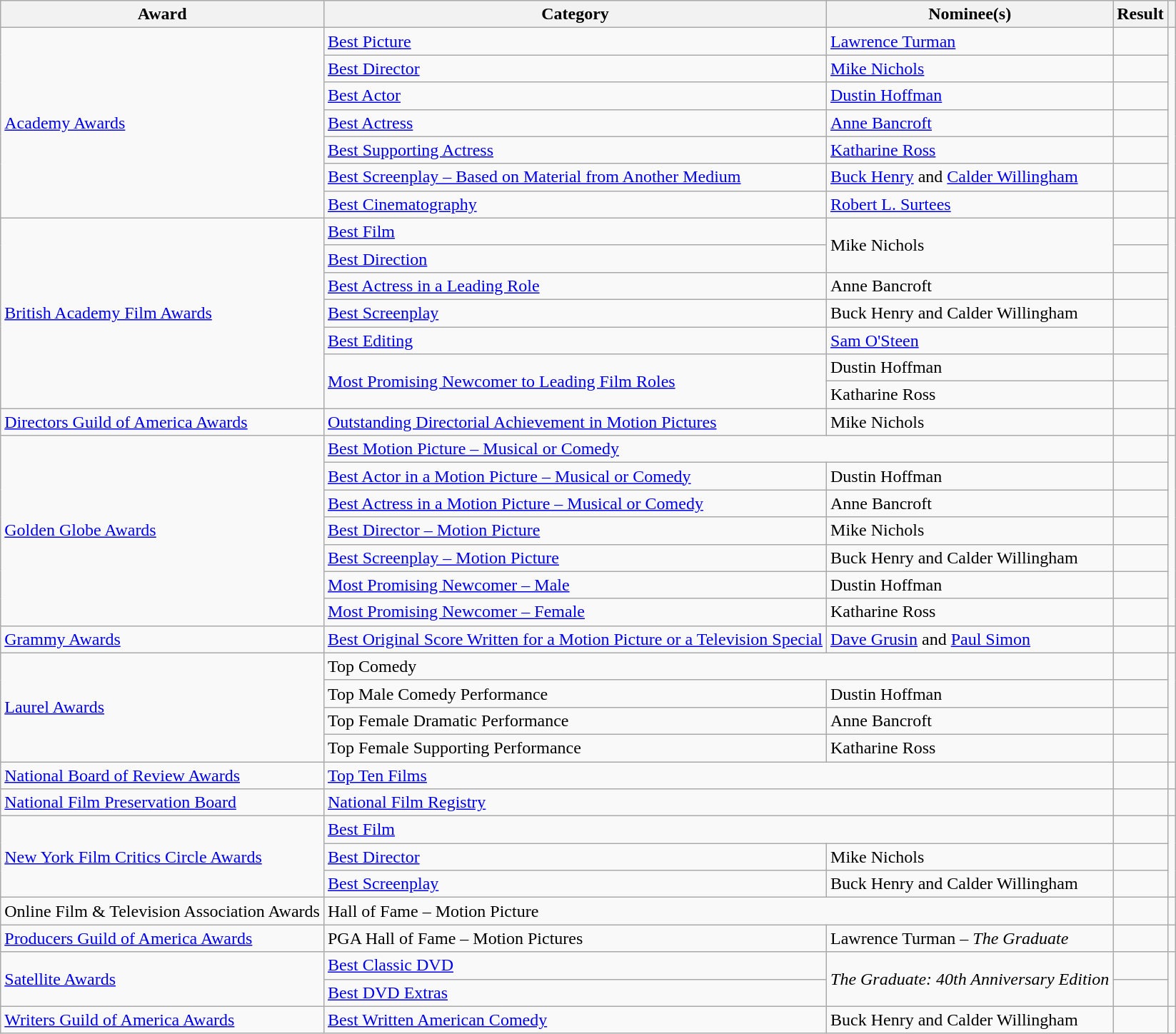<table class="wikitable plainrowheaders">
<tr>
<th>Award</th>
<th>Category</th>
<th>Nominee(s)</th>
<th>Result</th>
<th></th>
</tr>
<tr>
<td rowspan="7"><a href='#'>Academy Awards</a></td>
<td><a href='#'>Best Picture</a></td>
<td><a href='#'>Lawrence Turman</a></td>
<td></td>
<td align="center" rowspan="7"></td>
</tr>
<tr>
<td><a href='#'>Best Director</a></td>
<td><a href='#'>Mike Nichols</a></td>
<td></td>
</tr>
<tr>
<td><a href='#'>Best Actor</a></td>
<td><a href='#'>Dustin Hoffman</a></td>
<td></td>
</tr>
<tr>
<td><a href='#'>Best Actress</a></td>
<td><a href='#'>Anne Bancroft</a></td>
<td></td>
</tr>
<tr>
<td><a href='#'>Best Supporting Actress</a></td>
<td><a href='#'>Katharine Ross</a></td>
<td></td>
</tr>
<tr>
<td><a href='#'>Best Screenplay – Based on Material from Another Medium</a></td>
<td><a href='#'>Buck Henry</a> and <a href='#'>Calder Willingham</a></td>
<td></td>
</tr>
<tr>
<td><a href='#'>Best Cinematography</a></td>
<td><a href='#'>Robert L. Surtees</a></td>
<td></td>
</tr>
<tr>
<td rowspan="7"><a href='#'>British Academy Film Awards</a></td>
<td><a href='#'>Best Film</a></td>
<td rowspan="2">Mike Nichols</td>
<td></td>
<td align="center" rowspan="7"></td>
</tr>
<tr>
<td><a href='#'>Best Direction</a></td>
<td></td>
</tr>
<tr>
<td><a href='#'>Best Actress in a Leading Role</a></td>
<td>Anne Bancroft</td>
<td></td>
</tr>
<tr>
<td><a href='#'>Best Screenplay</a></td>
<td>Buck Henry and Calder Willingham</td>
<td></td>
</tr>
<tr>
<td><a href='#'>Best Editing</a></td>
<td><a href='#'>Sam O'Steen</a></td>
<td></td>
</tr>
<tr>
<td rowspan="2"><a href='#'>Most Promising Newcomer to Leading Film Roles</a></td>
<td>Dustin Hoffman</td>
<td></td>
</tr>
<tr>
<td>Katharine Ross</td>
<td></td>
</tr>
<tr>
<td><a href='#'>Directors Guild of America Awards</a></td>
<td><a href='#'>Outstanding Directorial Achievement in Motion Pictures</a></td>
<td>Mike Nichols</td>
<td></td>
<td align="center"></td>
</tr>
<tr>
<td rowspan="7"><a href='#'>Golden Globe Awards</a></td>
<td colspan="2"><a href='#'>Best Motion Picture – Musical or Comedy</a></td>
<td></td>
<td align="center" rowspan="7"></td>
</tr>
<tr>
<td><a href='#'>Best Actor in a Motion Picture – Musical or Comedy</a></td>
<td>Dustin Hoffman</td>
<td></td>
</tr>
<tr>
<td><a href='#'>Best Actress in a Motion Picture – Musical or Comedy</a></td>
<td>Anne Bancroft</td>
<td></td>
</tr>
<tr>
<td><a href='#'>Best Director – Motion Picture</a></td>
<td>Mike Nichols</td>
<td></td>
</tr>
<tr>
<td><a href='#'>Best Screenplay – Motion Picture</a></td>
<td>Buck Henry and Calder Willingham</td>
<td></td>
</tr>
<tr>
<td><a href='#'>Most Promising Newcomer – Male</a></td>
<td>Dustin Hoffman</td>
<td></td>
</tr>
<tr>
<td><a href='#'>Most Promising Newcomer – Female</a></td>
<td>Katharine Ross</td>
<td></td>
</tr>
<tr>
<td><a href='#'>Grammy Awards</a></td>
<td><a href='#'>Best Original Score Written for a Motion Picture or a Television Special</a></td>
<td><a href='#'>Dave Grusin</a> and <a href='#'>Paul Simon</a></td>
<td></td>
<td align="center"></td>
</tr>
<tr>
<td rowspan="4"><a href='#'>Laurel Awards</a></td>
<td colspan="2">Top Comedy</td>
<td></td>
<td align="center" rowspan="4"></td>
</tr>
<tr>
<td>Top Male Comedy Performance</td>
<td>Dustin Hoffman</td>
<td></td>
</tr>
<tr>
<td>Top Female Dramatic Performance</td>
<td>Anne Bancroft</td>
<td></td>
</tr>
<tr>
<td>Top Female Supporting Performance</td>
<td>Katharine Ross</td>
<td></td>
</tr>
<tr>
<td><a href='#'>National Board of Review Awards</a></td>
<td colspan="2"><a href='#'>Top Ten Films</a></td>
<td></td>
<td align="center"></td>
</tr>
<tr>
<td><a href='#'>National Film Preservation Board</a></td>
<td colspan="2"><a href='#'>National Film Registry</a></td>
<td></td>
<td align="center"></td>
</tr>
<tr>
<td rowspan="3"><a href='#'>New York Film Critics Circle Awards</a></td>
<td colspan="2"><a href='#'>Best Film</a></td>
<td></td>
<td align="center" rowspan="3"></td>
</tr>
<tr>
<td><a href='#'>Best Director</a></td>
<td>Mike Nichols</td>
<td></td>
</tr>
<tr>
<td><a href='#'>Best Screenplay</a></td>
<td>Buck Henry and Calder Willingham</td>
<td></td>
</tr>
<tr>
<td>Online Film & Television Association Awards</td>
<td colspan="2">Hall of Fame – Motion Picture</td>
<td></td>
<td align="center"></td>
</tr>
<tr>
<td><a href='#'>Producers Guild of America Awards</a></td>
<td>PGA Hall of Fame – Motion Pictures</td>
<td>Lawrence Turman – <em>The Graduate</em></td>
<td></td>
<td align="center"></td>
</tr>
<tr>
<td rowspan="2"><a href='#'>Satellite Awards</a></td>
<td><a href='#'>Best Classic DVD</a></td>
<td rowspan="2"><em>The Graduate: 40th Anniversary Edition</em></td>
<td></td>
<td align="center" rowspan="2"></td>
</tr>
<tr>
<td><a href='#'>Best DVD Extras</a></td>
<td></td>
</tr>
<tr>
<td><a href='#'>Writers Guild of America Awards</a></td>
<td><a href='#'>Best Written American Comedy</a></td>
<td>Buck Henry and Calder Willingham</td>
<td></td>
<td align="center"></td>
</tr>
</table>
